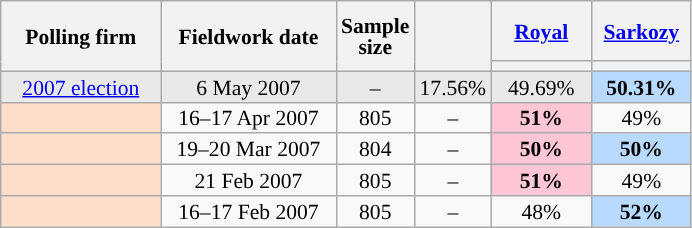<table class="wikitable sortable" style="text-align:center;font-size:90%;line-height:14px;">
<tr style="height:40px;">
<th style="width:100px;" rowspan="2">Polling firm</th>
<th style="width:110px;" rowspan="2">Fieldwork date</th>
<th style="width:35px;" rowspan="2">Sample<br>size</th>
<th style="width:30px;" rowspan="2"></th>
<th class="unsortable" style="width:60px;"><a href='#'>Royal</a><br></th>
<th class="unsortable" style="width:60px;"><a href='#'>Sarkozy</a><br></th>
</tr>
<tr>
<th style="background:"></th>
<th style="background:"></th>
</tr>
<tr style="background:#E9E9E9;">
<td><a href='#'>2007 election</a></td>
<td data-sort-value="2007-05-06">6 May 2007</td>
<td>–</td>
<td>17.56%</td>
<td>49.69%</td>
<td style="background:#B9DAFF;"><strong>50.31%</strong></td>
</tr>
<tr>
<td style="background:#FFDFCC;"></td>
<td data-sort-value="2007-04-17">16–17 Apr 2007</td>
<td>805</td>
<td>–</td>
<td style="background:#FFC6D5;"><strong>51%</strong></td>
<td>49%</td>
</tr>
<tr>
<td style="background:#FFDFCC;"></td>
<td data-sort-value="2007-03-20">19–20 Mar 2007</td>
<td>804</td>
<td>–</td>
<td style="background:#FFC6D5;"><strong>50%</strong></td>
<td style="background:#B9DAFF;"><strong>50%</strong></td>
</tr>
<tr>
<td style="background:#FFDFCC;"></td>
<td data-sort-value="2007-02-21">21 Feb 2007</td>
<td>805</td>
<td>–</td>
<td style="background:#FFC6D5;"><strong>51%</strong></td>
<td>49%</td>
</tr>
<tr>
<td style="background:#FFDFCC;"></td>
<td data-sort-value="2007-02-17">16–17 Feb 2007</td>
<td>805</td>
<td>–</td>
<td>48%</td>
<td style="background:#B9DAFF;"><strong>52%</strong></td>
</tr>
</table>
